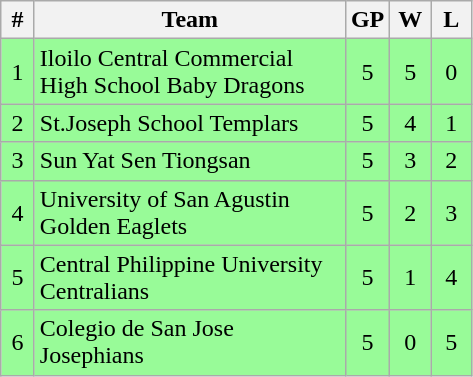<table class="wikitable" style="text-align:center">
<tr>
<th width=15>#</th>
<th width=200>Team</th>
<th width=20>GP</th>
<th width=20>W</th>
<th width=20>L</th>
</tr>
<tr bgcolor="#98fb98">
<td>1</td>
<td align=left>Iloilo Central Commercial High School Baby Dragons</td>
<td>5</td>
<td>5</td>
<td>0</td>
</tr>
<tr bgcolor="#98fb98">
<td>2</td>
<td align=left>St.Joseph School Templars</td>
<td>5</td>
<td>4</td>
<td>1</td>
</tr>
<tr bgcolor="#98fb98">
<td>3</td>
<td align=left>Sun Yat Sen Tiongsan</td>
<td>5</td>
<td>3</td>
<td>2</td>
</tr>
<tr bgcolor="#98fb98">
<td>4</td>
<td align=left>University of San Agustin Golden Eaglets</td>
<td>5</td>
<td>2</td>
<td>3</td>
</tr>
<tr bgcolor="#98fb98">
<td>5</td>
<td align=left>Central Philippine University Centralians</td>
<td>5</td>
<td>1</td>
<td>4</td>
</tr>
<tr bgcolor="#98fb98">
<td>6</td>
<td align=left>Colegio de San Jose Josephians</td>
<td>5</td>
<td>0</td>
<td>5</td>
</tr>
</table>
